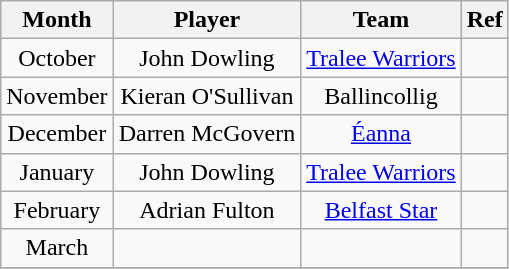<table class="wikitable" style="text-align:center">
<tr>
<th>Month</th>
<th>Player</th>
<th>Team</th>
<th>Ref</th>
</tr>
<tr>
<td>October</td>
<td>John Dowling</td>
<td><a href='#'>Tralee Warriors</a></td>
<td></td>
</tr>
<tr>
<td>November</td>
<td>Kieran O'Sullivan</td>
<td>Ballincollig</td>
<td></td>
</tr>
<tr>
<td>December</td>
<td>Darren McGovern</td>
<td><a href='#'>Éanna</a></td>
<td></td>
</tr>
<tr>
<td>January</td>
<td>John Dowling</td>
<td><a href='#'>Tralee Warriors</a></td>
<td></td>
</tr>
<tr>
<td>February</td>
<td>Adrian Fulton</td>
<td><a href='#'>Belfast Star</a></td>
<td></td>
</tr>
<tr>
<td>March</td>
<td></td>
<td></td>
<td></td>
</tr>
<tr>
</tr>
</table>
